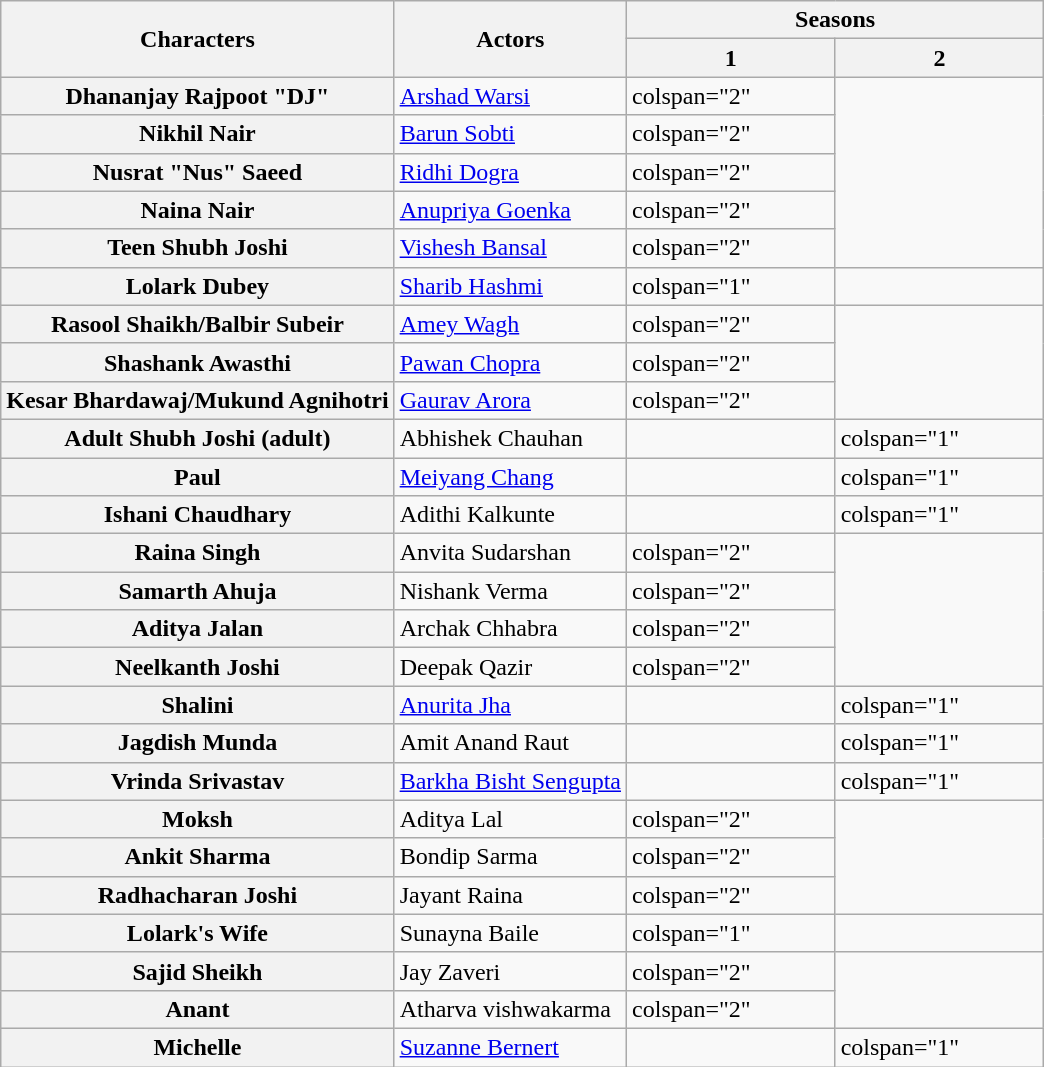<table class="wikitable plainrowheaders" style="text-align:left;">
<tr>
<th scope="col" rowspan="2">Characters</th>
<th scope="col" rowspan="2">Actors</th>
<th scope="col" colspan="2">Seasons</th>
</tr>
<tr>
<th width="20%">1</th>
<th width="20%">2</th>
</tr>
<tr>
<th scope="row">Dhananjay Rajpoot "DJ"</th>
<td><a href='#'>Arshad Warsi</a></td>
<td>colspan="2" </td>
</tr>
<tr>
<th scope="row">Nikhil Nair</th>
<td><a href='#'>Barun Sobti</a></td>
<td>colspan="2" </td>
</tr>
<tr>
<th scope="row">Nusrat "Nus" Saeed</th>
<td><a href='#'>Ridhi Dogra</a></td>
<td>colspan="2" </td>
</tr>
<tr>
<th scope="row">Naina Nair</th>
<td><a href='#'>Anupriya Goenka</a></td>
<td>colspan="2" </td>
</tr>
<tr>
<th scope="row">Teen Shubh Joshi</th>
<td><a href='#'>Vishesh Bansal</a></td>
<td>colspan="2" </td>
</tr>
<tr>
<th scope="row">Lolark Dubey</th>
<td><a href='#'>Sharib Hashmi</a></td>
<td>colspan="1" </td>
<td></td>
</tr>
<tr>
<th scope="row">Rasool Shaikh/Balbir Subeir</th>
<td><a href='#'>Amey Wagh</a></td>
<td>colspan="2" </td>
</tr>
<tr>
<th scope="row">Shashank Awasthi</th>
<td><a href='#'>Pawan Chopra</a></td>
<td>colspan="2" </td>
</tr>
<tr>
<th scope="row">Kesar Bhardawaj/Mukund Agnihotri</th>
<td><a href='#'>Gaurav Arora</a></td>
<td>colspan="2" </td>
</tr>
<tr>
<th scope="row">Adult Shubh Joshi (adult)</th>
<td>Abhishek Chauhan</td>
<td></td>
<td>colspan="1" </td>
</tr>
<tr>
<th scope="row">Paul</th>
<td><a href='#'>Meiyang Chang</a></td>
<td></td>
<td>colspan="1" </td>
</tr>
<tr>
<th scope="row">Ishani Chaudhary</th>
<td>Adithi Kalkunte</td>
<td></td>
<td>colspan="1" </td>
</tr>
<tr>
<th scope="row">Raina Singh</th>
<td>Anvita Sudarshan</td>
<td>colspan="2" </td>
</tr>
<tr>
<th scope="row">Samarth Ahuja</th>
<td>Nishank Verma</td>
<td>colspan="2" </td>
</tr>
<tr>
<th scope="row">Aditya Jalan</th>
<td>Archak Chhabra</td>
<td>colspan="2" </td>
</tr>
<tr>
<th scope="row">Neelkanth Joshi</th>
<td>Deepak Qazir</td>
<td>colspan="2" </td>
</tr>
<tr>
<th scope="row">Shalini</th>
<td><a href='#'>Anurita Jha</a></td>
<td></td>
<td>colspan="1" </td>
</tr>
<tr>
<th scope="row">Jagdish Munda</th>
<td>Amit Anand Raut</td>
<td></td>
<td>colspan="1" </td>
</tr>
<tr>
<th scope="row">Vrinda Srivastav</th>
<td><a href='#'>Barkha Bisht Sengupta</a></td>
<td></td>
<td>colspan="1" </td>
</tr>
<tr>
<th scope="row">Moksh</th>
<td>Aditya Lal</td>
<td>colspan="2" </td>
</tr>
<tr>
<th scope="row">Ankit Sharma</th>
<td>Bondip Sarma</td>
<td>colspan="2" </td>
</tr>
<tr>
<th scope="row">Radhacharan Joshi</th>
<td>Jayant Raina</td>
<td>colspan="2" </td>
</tr>
<tr>
<th scope="row">Lolark's Wife</th>
<td>Sunayna Baile</td>
<td>colspan="1" </td>
<td></td>
</tr>
<tr>
<th scope="row">Sajid Sheikh</th>
<td>Jay Zaveri</td>
<td>colspan="2" </td>
</tr>
<tr>
<th scope="row">Anant</th>
<td>Atharva vishwakarma</td>
<td>colspan="2" </td>
</tr>
<tr>
<th scope="row">Michelle</th>
<td><a href='#'>Suzanne Bernert</a></td>
<td></td>
<td>colspan="1" <br></td>
</tr>
</table>
